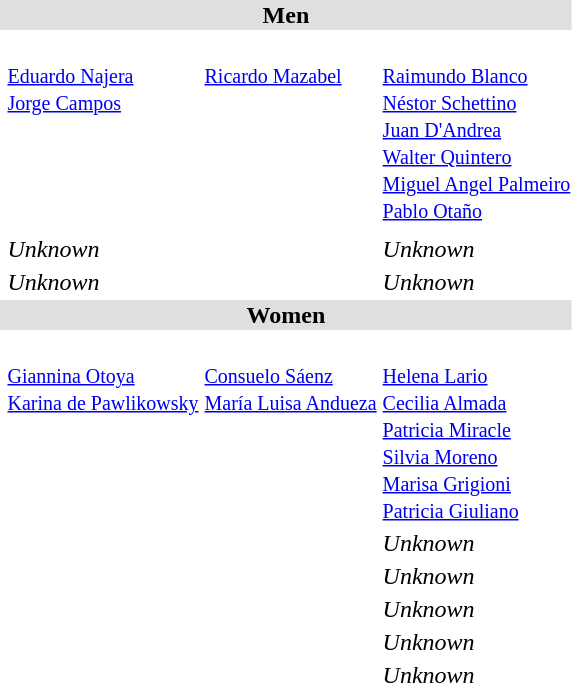<table>
<tr style="background:#dfdfdf;">
<td colspan="4" style="text-align:center;"><strong>Men</strong></td>
</tr>
<tr>
<th scope=row style="text-align:left"></th>
<td><br><small><a href='#'>Eduardo Najera</a><br><a href='#'>Jorge Campos</a><br><br><br><br><br></small></td>
<td><br><small><a href='#'>Ricardo Mazabel</a><br><br><br><br><br><br></small></td>
<td><br><small><a href='#'>Raimundo Blanco</a><br><a href='#'>Néstor Schettino</a><br><a href='#'>Juan D'Andrea</a><br><a href='#'>Walter Quintero</a><br><a href='#'>Miguel Angel Palmeiro</a><br><a href='#'>Pablo Otaño</a></small></td>
</tr>
<tr>
<th scope=row style="text-align:left"></th>
<td></td>
<td></td>
<td></td>
</tr>
<tr>
<th scope=row style="text-align:left"></th>
<td><em>Unknown</em></td>
<td></td>
<td><em>Unknown</em></td>
</tr>
<tr>
<th scope=row style="text-align:left"></th>
<td><em>Unknown</em></td>
<td></td>
<td><em>Unknown</em></td>
</tr>
<tr style="background:#dfdfdf;">
<td colspan="4" style="text-align:center;"><strong>Women</strong></td>
</tr>
<tr>
<th scope=row style="text-align:left"></th>
<td><br><small><a href='#'>Giannina Otoya</a><br><a href='#'>Karina de Pawlikowsky</a><br><br><br><br><br></small></td>
<td><br><small><a href='#'>Consuelo Sáenz</a><br><a href='#'>María Luisa Andueza</a><br><br><br><br><br></small></td>
<td><br><small><a href='#'>Helena Lario</a><br><a href='#'>Cecilia Almada</a><br><a href='#'>Patricia Miracle</a><br><a href='#'>Silvia Moreno</a><br><a href='#'>Marisa Grigioni</a><br><a href='#'>Patricia Giuliano</a></small></td>
</tr>
<tr>
<th scope=row style="text-align:left"></th>
<td></td>
<td></td>
<td><em>Unknown</em></td>
</tr>
<tr>
<th scope=row style="text-align:left"></th>
<td></td>
<td></td>
<td><em>Unknown</em></td>
</tr>
<tr>
<th scope=row style="text-align:left"></th>
<td></td>
<td></td>
<td><em>Unknown</em></td>
</tr>
<tr>
<th scope=row style="text-align:left"></th>
<td></td>
<td></td>
<td><em>Unknown</em></td>
</tr>
<tr>
<th scope=row style="text-align:left"></th>
<td></td>
<td></td>
<td><em>Unknown</em></td>
</tr>
</table>
